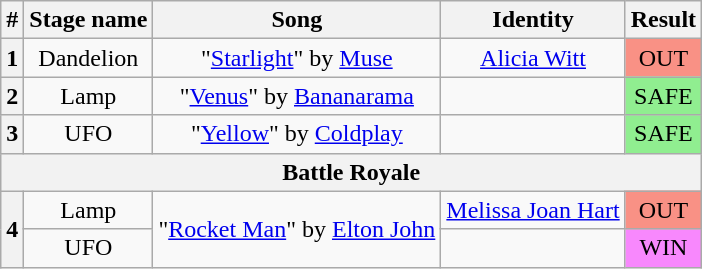<table class="wikitable plainrowheaders" style="text-align: center;">
<tr>
<th>#</th>
<th>Stage name</th>
<th>Song</th>
<th>Identity</th>
<th>Result</th>
</tr>
<tr>
<th>1</th>
<td>Dandelion</td>
<td>"<a href='#'>Starlight</a>" by <a href='#'>Muse</a></td>
<td><a href='#'>Alicia Witt</a></td>
<td bgcolor=#F99185>OUT</td>
</tr>
<tr>
<th>2</th>
<td>Lamp</td>
<td>"<a href='#'>Venus</a>" by <a href='#'>Bananarama</a></td>
<td></td>
<td bgcolor=lightgreen>SAFE</td>
</tr>
<tr>
<th>3</th>
<td>UFO</td>
<td>"<a href='#'>Yellow</a>" by <a href='#'>Coldplay</a></td>
<td></td>
<td bgcolor=lightgreen>SAFE</td>
</tr>
<tr>
<th colspan=5>Battle Royale</th>
</tr>
<tr>
<th rowspan=2>4</th>
<td>Lamp</td>
<td rowspan=2>"<a href='#'>Rocket Man</a>" by <a href='#'>Elton John</a></td>
<td><a href='#'>Melissa Joan Hart</a></td>
<td bgcolor=#F99185>OUT</td>
</tr>
<tr>
<td>UFO</td>
<td></td>
<td bgcolor="#F888FD">WIN</td>
</tr>
</table>
